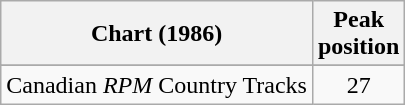<table class="wikitable sortable">
<tr>
<th align="left">Chart (1986)</th>
<th align="center">Peak<br>position</th>
</tr>
<tr>
</tr>
<tr>
<td align="left">Canadian <em>RPM</em> Country Tracks</td>
<td align="center">27</td>
</tr>
</table>
